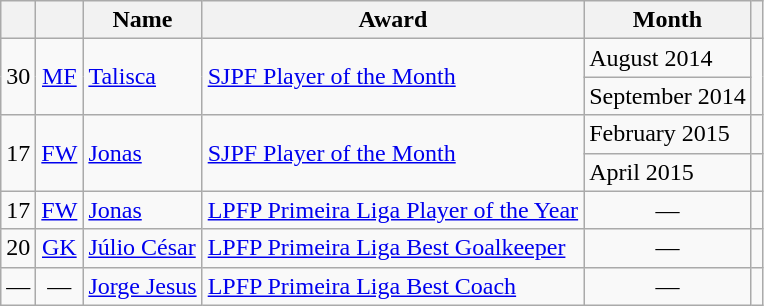<table class="wikitable" style="text-align:left;">
<tr>
<th></th>
<th></th>
<th>Name</th>
<th>Award</th>
<th>Month</th>
<th></th>
</tr>
<tr>
<td rowspan="2" align="center">30</td>
<td rowspan="2" align="center"><a href='#'>MF</a></td>
<td rowspan="2"> <a href='#'>Talisca</a></td>
<td rowspan="2"><a href='#'>SJPF Player of the Month</a></td>
<td>August 2014</td>
<td rowspan="2" align="center"></td>
</tr>
<tr>
<td>September 2014</td>
</tr>
<tr>
<td rowspan="2" align="center">17</td>
<td rowspan="2" align="center"><a href='#'>FW</a></td>
<td rowspan="2"> <a href='#'>Jonas</a></td>
<td rowspan="2"><a href='#'>SJPF Player of the Month</a></td>
<td>February 2015</td>
<td align="center"></td>
</tr>
<tr>
<td>April 2015</td>
<td align="center"></td>
</tr>
<tr>
<td align="center">17</td>
<td align="center"><a href='#'>FW</a></td>
<td> <a href='#'>Jonas</a></td>
<td><a href='#'>LPFP Primeira Liga Player of the Year</a></td>
<td align="center">—</td>
<td align="center"></td>
</tr>
<tr>
<td align="center">20</td>
<td align="center"><a href='#'>GK</a></td>
<td> <a href='#'>Júlio César</a></td>
<td><a href='#'>LPFP Primeira Liga Best Goalkeeper</a></td>
<td align="center">—</td>
<td align="center"></td>
</tr>
<tr>
<td align="center">—</td>
<td align="center">—</td>
<td> <a href='#'>Jorge Jesus</a></td>
<td><a href='#'>LPFP Primeira Liga Best Coach</a></td>
<td align="center">—</td>
<td align="center"></td>
</tr>
</table>
